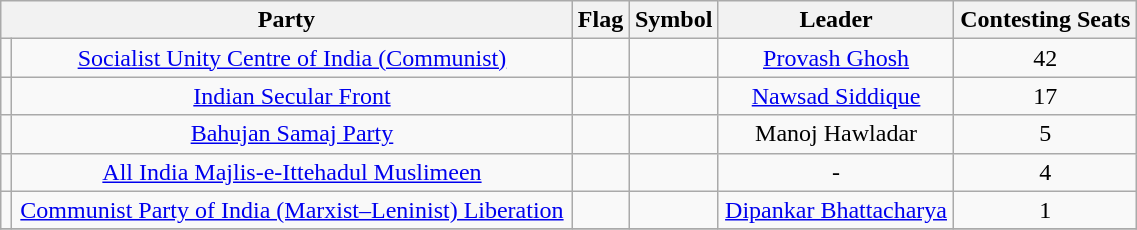<table class="wikitable" width="60%" style="text-align:center">
<tr>
<th colspan="2">Party</th>
<th>Flag</th>
<th>Symbol</th>
<th>Leader</th>
<th>Contesting Seats</th>
</tr>
<tr>
<td></td>
<td><a href='#'>Socialist Unity Centre of India (Communist)</a></td>
<td></td>
<td></td>
<td><a href='#'>Provash Ghosh</a></td>
<td>42</td>
</tr>
<tr>
<td></td>
<td><a href='#'>Indian Secular Front</a></td>
<td></td>
<td></td>
<td><a href='#'>Nawsad Siddique</a></td>
<td>17</td>
</tr>
<tr>
<td></td>
<td><a href='#'>Bahujan Samaj Party</a></td>
<td></td>
<td></td>
<td>Manoj Hawladar</td>
<td>5</td>
</tr>
<tr>
<td></td>
<td><a href='#'>All India Majlis-e-Ittehadul Muslimeen</a></td>
<td></td>
<td></td>
<td>-</td>
<td>4</td>
</tr>
<tr>
<td></td>
<td><a href='#'>Communist Party of India (Marxist–Leninist) Liberation</a></td>
<td></td>
<td></td>
<td><a href='#'>Dipankar Bhattacharya</a></td>
<td>1</td>
</tr>
<tr>
</tr>
</table>
